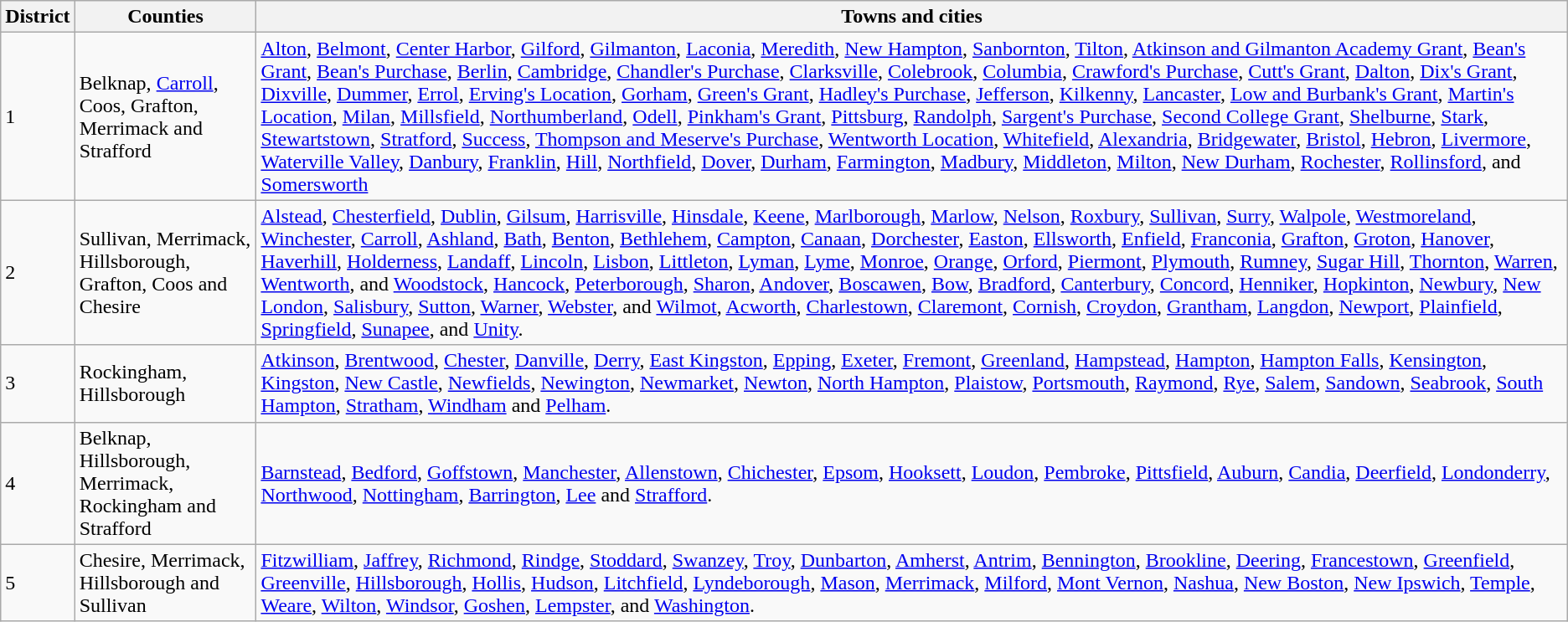<table class="wikitable">
<tr>
<th>District</th>
<th>Counties</th>
<th>Towns and cities</th>
</tr>
<tr>
<td>1</td>
<td>Belknap, <a href='#'>Carroll</a>, Coos, Grafton, Merrimack and Strafford</td>
<td><a href='#'>Alton</a>, <a href='#'>Belmont</a>, <a href='#'>Center Harbor</a>, <a href='#'>Gilford</a>, <a href='#'>Gilmanton</a>, <a href='#'>Laconia</a>, <a href='#'>Meredith</a>, <a href='#'>New Hampton</a>, <a href='#'>Sanbornton</a>, <a href='#'>Tilton</a>, <a href='#'>Atkinson and Gilmanton Academy Grant</a>, <a href='#'>Bean's Grant</a>, <a href='#'>Bean's Purchase</a>, <a href='#'>Berlin</a>, <a href='#'>Cambridge</a>, <a href='#'>Chandler's Purchase</a>, <a href='#'>Clarksville</a>, <a href='#'>Colebrook</a>, <a href='#'>Columbia</a>, <a href='#'>Crawford's Purchase</a>, <a href='#'>Cutt's Grant</a>, <a href='#'>Dalton</a>, <a href='#'>Dix's Grant</a>, <a href='#'>Dixville</a>, <a href='#'>Dummer</a>, <a href='#'>Errol</a>, <a href='#'>Erving's Location</a>, <a href='#'>Gorham</a>, <a href='#'>Green's Grant</a>, <a href='#'>Hadley's Purchase</a>, <a href='#'>Jefferson</a>, <a href='#'>Kilkenny</a>, <a href='#'>Lancaster</a>, <a href='#'>Low and Burbank's Grant</a>, <a href='#'>Martin's Location</a>, <a href='#'>Milan</a>, <a href='#'>Millsfield</a>, <a href='#'>Northumberland</a>, <a href='#'>Odell</a>, <a href='#'>Pinkham's Grant</a>, <a href='#'>Pittsburg</a>, <a href='#'>Randolph</a>, <a href='#'>Sargent's Purchase</a>, <a href='#'>Second College Grant</a>, <a href='#'>Shelburne</a>, <a href='#'>Stark</a>, <a href='#'>Stewartstown</a>, <a href='#'>Stratford</a>, <a href='#'>Success</a>, <a href='#'>Thompson and Meserve's Purchase</a>, <a href='#'>Wentworth Location</a>, <a href='#'>Whitefield</a>, <a href='#'>Alexandria</a>, <a href='#'>Bridgewater</a>, <a href='#'>Bristol</a>, <a href='#'>Hebron</a>, <a href='#'>Livermore</a>, <a href='#'>Waterville Valley</a>, <a href='#'>Danbury</a>, <a href='#'>Franklin</a>, <a href='#'>Hill</a>, <a href='#'>Northfield</a>, <a href='#'>Dover</a>, <a href='#'>Durham</a>, <a href='#'>Farmington</a>, <a href='#'>Madbury</a>, <a href='#'>Middleton</a>, <a href='#'>Milton</a>, <a href='#'>New Durham</a>, <a href='#'>Rochester</a>, <a href='#'>Rollinsford</a>, and <a href='#'>Somersworth</a></td>
</tr>
<tr>
<td>2</td>
<td>Sullivan, Merrimack, Hillsborough, Grafton, Coos and Chesire</td>
<td><a href='#'>Alstead</a>, <a href='#'>Chesterfield</a>, <a href='#'>Dublin</a>, <a href='#'>Gilsum</a>, <a href='#'>Harrisville</a>, <a href='#'>Hinsdale</a>, <a href='#'>Keene</a>, <a href='#'>Marlborough</a>, <a href='#'>Marlow</a>, <a href='#'>Nelson</a>, <a href='#'>Roxbury</a>, <a href='#'>Sullivan</a>, <a href='#'>Surry</a>, <a href='#'>Walpole</a>, <a href='#'>Westmoreland</a>, <a href='#'>Winchester</a>, <a href='#'>Carroll</a>, <a href='#'>Ashland</a>, <a href='#'>Bath</a>, <a href='#'>Benton</a>, <a href='#'>Bethlehem</a>, <a href='#'>Campton</a>, <a href='#'>Canaan</a>, <a href='#'>Dorchester</a>, <a href='#'>Easton</a>, <a href='#'>Ellsworth</a>, <a href='#'>Enfield</a>, <a href='#'>Franconia</a>, <a href='#'>Grafton</a>, <a href='#'>Groton</a>, <a href='#'>Hanover</a>, <a href='#'>Haverhill</a>, <a href='#'>Holderness</a>, <a href='#'>Landaff</a>, <a href='#'>Lincoln</a>, <a href='#'>Lisbon</a>, <a href='#'>Littleton</a>, <a href='#'>Lyman</a>, <a href='#'>Lyme</a>, <a href='#'>Monroe</a>, <a href='#'>Orange</a>, <a href='#'>Orford</a>, <a href='#'>Piermont</a>, <a href='#'>Plymouth</a>, <a href='#'>Rumney</a>, <a href='#'>Sugar Hill</a>, <a href='#'>Thornton</a>, <a href='#'>Warren</a>, <a href='#'>Wentworth</a>, and <a href='#'>Woodstock</a>, <a href='#'>Hancock</a>, <a href='#'>Peterborough</a>, <a href='#'>Sharon</a>, <a href='#'>Andover</a>, <a href='#'>Boscawen</a>, <a href='#'>Bow</a>, <a href='#'>Bradford</a>, <a href='#'>Canterbury</a>, <a href='#'>Concord</a>, <a href='#'>Henniker</a>, <a href='#'>Hopkinton</a>, <a href='#'>Newbury</a>, <a href='#'>New London</a>, <a href='#'>Salisbury</a>, <a href='#'>Sutton</a>, <a href='#'>Warner</a>, <a href='#'>Webster</a>, and <a href='#'>Wilmot</a>, <a href='#'>Acworth</a>, <a href='#'>Charlestown</a>, <a href='#'>Claremont</a>, <a href='#'>Cornish</a>, <a href='#'>Croydon</a>, <a href='#'>Grantham</a>, <a href='#'>Langdon</a>, <a href='#'>Newport</a>, <a href='#'>Plainfield</a>, <a href='#'>Springfield</a>, <a href='#'>Sunapee</a>, and <a href='#'>Unity</a>.</td>
</tr>
<tr>
<td>3</td>
<td>Rockingham, Hillsborough</td>
<td><a href='#'>Atkinson</a>, <a href='#'>Brentwood</a>, <a href='#'>Chester</a>, <a href='#'>Danville</a>, <a href='#'>Derry</a>, <a href='#'>East Kingston</a>, <a href='#'>Epping</a>, <a href='#'>Exeter</a>, <a href='#'>Fremont</a>, <a href='#'>Greenland</a>, <a href='#'>Hampstead</a>, <a href='#'>Hampton</a>, <a href='#'>Hampton Falls</a>, <a href='#'>Kensington</a>, <a href='#'>Kingston</a>, <a href='#'>New Castle</a>, <a href='#'>Newfields</a>, <a href='#'>Newington</a>, <a href='#'>Newmarket</a>, <a href='#'>Newton</a>, <a href='#'>North Hampton</a>, <a href='#'>Plaistow</a>, <a href='#'>Portsmouth</a>, <a href='#'>Raymond</a>, <a href='#'>Rye</a>, <a href='#'>Salem</a>, <a href='#'>Sandown</a>, <a href='#'>Seabrook</a>, <a href='#'>South Hampton</a>, <a href='#'>Stratham</a>, <a href='#'>Windham</a> and <a href='#'>Pelham</a>.</td>
</tr>
<tr>
<td>4</td>
<td>Belknap, Hillsborough, Merrimack, Rockingham and Strafford</td>
<td><a href='#'>Barnstead</a>, <a href='#'>Bedford</a>, <a href='#'>Goffstown</a>, <a href='#'>Manchester</a>, <a href='#'>Allenstown</a>, <a href='#'>Chichester</a>, <a href='#'>Epsom</a>, <a href='#'>Hooksett</a>, <a href='#'>Loudon</a>, <a href='#'>Pembroke</a>, <a href='#'>Pittsfield</a>, <a href='#'>Auburn</a>, <a href='#'>Candia</a>, <a href='#'>Deerfield</a>, <a href='#'>Londonderry</a>, <a href='#'>Northwood</a>, <a href='#'>Nottingham</a>, <a href='#'>Barrington</a>, <a href='#'>Lee</a> and <a href='#'>Strafford</a>.</td>
</tr>
<tr>
<td>5</td>
<td>Chesire, Merrimack, Hillsborough and Sullivan</td>
<td><a href='#'>Fitzwilliam</a>, <a href='#'>Jaffrey</a>, <a href='#'>Richmond</a>, <a href='#'>Rindge</a>, <a href='#'>Stoddard</a>, <a href='#'>Swanzey</a>, <a href='#'>Troy</a>, <a href='#'>Dunbarton</a>, <a href='#'>Amherst</a>, <a href='#'>Antrim</a>, <a href='#'>Bennington</a>, <a href='#'>Brookline</a>, <a href='#'>Deering</a>, <a href='#'>Francestown</a>, <a href='#'>Greenfield</a>, <a href='#'>Greenville</a>, <a href='#'>Hillsborough</a>, <a href='#'>Hollis</a>, <a href='#'>Hudson</a>, <a href='#'>Litchfield</a>, <a href='#'>Lyndeborough</a>, <a href='#'>Mason</a>, <a href='#'>Merrimack</a>, <a href='#'>Milford</a>, <a href='#'>Mont Vernon</a>, <a href='#'>Nashua</a>, <a href='#'>New Boston</a>, <a href='#'>New Ipswich</a>, <a href='#'>Temple</a>, <a href='#'>Weare</a>, <a href='#'>Wilton</a>, <a href='#'>Windsor</a>, <a href='#'>Goshen</a>, <a href='#'>Lempster</a>, and <a href='#'>Washington</a>.</td>
</tr>
</table>
